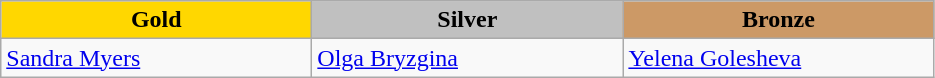<table class="wikitable" style="text-align:left">
<tr align="center">
<td width=200 bgcolor=gold><strong>Gold</strong></td>
<td width=200 bgcolor=silver><strong>Silver</strong></td>
<td width=200 bgcolor=CC9966><strong>Bronze</strong></td>
</tr>
<tr>
<td><a href='#'>Sandra Myers</a><br><em></em></td>
<td><a href='#'>Olga Bryzgina</a><br><em></em></td>
<td><a href='#'>Yelena Golesheva</a><br><em></em></td>
</tr>
</table>
